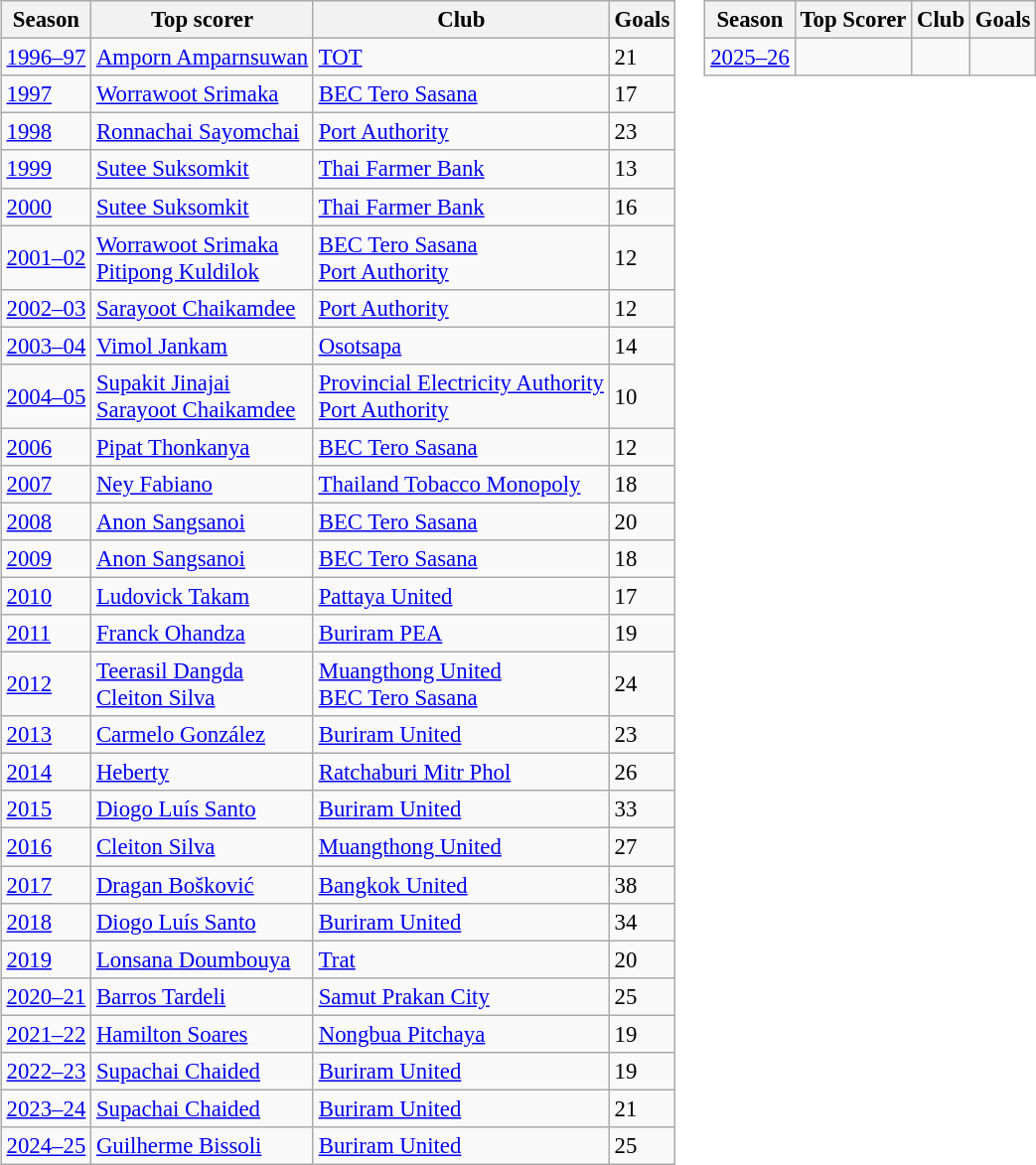<table>
<tr>
<td style="vertical-align:top"><br><table class="wikitable alternate" style="font-size: 95%">
<tr>
<th>Season</th>
<th>Top scorer</th>
<th>Club</th>
<th>Goals</th>
</tr>
<tr>
<td><a href='#'>1996–97</a></td>
<td> <a href='#'>Amporn Amparnsuwan</a></td>
<td><a href='#'>TOT</a></td>
<td>21</td>
</tr>
<tr>
<td><a href='#'>1997</a></td>
<td> <a href='#'>Worrawoot Srimaka</a></td>
<td><a href='#'>BEC Tero Sasana</a></td>
<td>17</td>
</tr>
<tr>
<td><a href='#'>1998</a></td>
<td> <a href='#'>Ronnachai Sayomchai</a></td>
<td><a href='#'>Port Authority</a></td>
<td>23</td>
</tr>
<tr>
<td><a href='#'>1999</a></td>
<td> <a href='#'>Sutee Suksomkit</a></td>
<td><a href='#'>Thai Farmer Bank</a></td>
<td>13</td>
</tr>
<tr>
<td><a href='#'>2000</a></td>
<td> <a href='#'>Sutee Suksomkit</a> </td>
<td><a href='#'>Thai Farmer Bank</a></td>
<td>16</td>
</tr>
<tr>
<td><a href='#'>2001–02</a></td>
<td> <a href='#'>Worrawoot Srimaka</a><br> <a href='#'>Pitipong Kuldilok</a></td>
<td><a href='#'>BEC Tero Sasana</a><br><a href='#'>Port Authority</a></td>
<td>12</td>
</tr>
<tr>
<td><a href='#'>2002–03</a></td>
<td> <a href='#'>Sarayoot Chaikamdee</a></td>
<td><a href='#'>Port Authority</a></td>
<td>12</td>
</tr>
<tr>
<td><a href='#'>2003–04</a></td>
<td> <a href='#'>Vimol Jankam</a></td>
<td><a href='#'>Osotsapa</a></td>
<td>14</td>
</tr>
<tr>
<td><a href='#'>2004–05</a></td>
<td> <a href='#'>Supakit Jinajai</a> <br>  <a href='#'>Sarayoot Chaikamdee</a> </td>
<td><a href='#'>Provincial Electricity Authority</a> <br> <a href='#'>Port Authority</a></td>
<td>10</td>
</tr>
<tr>
<td><a href='#'>2006</a></td>
<td> <a href='#'>Pipat Thonkanya</a></td>
<td><a href='#'>BEC Tero Sasana</a></td>
<td>12</td>
</tr>
<tr>
<td><a href='#'>2007</a></td>
<td> <a href='#'>Ney Fabiano</a></td>
<td><a href='#'>Thailand Tobacco Monopoly</a></td>
<td>18</td>
</tr>
<tr>
<td><a href='#'>2008</a></td>
<td> <a href='#'>Anon Sangsanoi</a></td>
<td><a href='#'>BEC Tero Sasana</a></td>
<td>20</td>
</tr>
<tr>
<td><a href='#'>2009</a></td>
<td> <a href='#'>Anon Sangsanoi</a> </td>
<td><a href='#'>BEC Tero Sasana</a></td>
<td>18</td>
</tr>
<tr>
<td><a href='#'>2010</a></td>
<td> <a href='#'>Ludovick Takam</a></td>
<td><a href='#'>Pattaya United</a></td>
<td>17</td>
</tr>
<tr>
<td><a href='#'>2011</a></td>
<td> <a href='#'>Franck Ohandza</a></td>
<td><a href='#'>Buriram PEA</a></td>
<td>19</td>
</tr>
<tr>
<td><a href='#'>2012</a></td>
<td> <a href='#'>Teerasil Dangda</a> <br>  <a href='#'>Cleiton Silva</a></td>
<td><a href='#'>Muangthong United</a> <br> <a href='#'>BEC Tero Sasana</a></td>
<td>24</td>
</tr>
<tr>
<td><a href='#'>2013</a></td>
<td> <a href='#'>Carmelo González</a></td>
<td><a href='#'>Buriram United</a></td>
<td>23</td>
</tr>
<tr>
<td><a href='#'>2014</a></td>
<td> <a href='#'>Heberty</a></td>
<td><a href='#'>Ratchaburi Mitr Phol</a></td>
<td>26</td>
</tr>
<tr>
<td><a href='#'>2015</a></td>
<td> <a href='#'>Diogo Luís Santo</a></td>
<td><a href='#'>Buriram United</a></td>
<td>33</td>
</tr>
<tr>
<td><a href='#'>2016</a></td>
<td> <a href='#'>Cleiton Silva</a></td>
<td><a href='#'>Muangthong United</a></td>
<td>27</td>
</tr>
<tr>
<td><a href='#'>2017</a></td>
<td> <a href='#'>Dragan Bošković</a></td>
<td><a href='#'>Bangkok United</a></td>
<td>38</td>
</tr>
<tr>
<td><a href='#'>2018</a></td>
<td> <a href='#'>Diogo Luís Santo</a> </td>
<td><a href='#'>Buriram United</a></td>
<td>34</td>
</tr>
<tr>
<td><a href='#'>2019</a></td>
<td> <a href='#'>Lonsana Doumbouya</a></td>
<td><a href='#'>Trat</a></td>
<td>20</td>
</tr>
<tr>
<td><a href='#'>2020–21</a></td>
<td> <a href='#'>Barros Tardeli</a></td>
<td><a href='#'>Samut Prakan City</a></td>
<td>25</td>
</tr>
<tr>
<td><a href='#'>2021–22</a></td>
<td> <a href='#'>Hamilton Soares</a></td>
<td><a href='#'>Nongbua Pitchaya</a></td>
<td>19</td>
</tr>
<tr>
<td><a href='#'>2022–23</a></td>
<td> <a href='#'>Supachai Chaided</a></td>
<td><a href='#'>Buriram United</a></td>
<td>19</td>
</tr>
<tr>
<td><a href='#'>2023–24</a></td>
<td> <a href='#'>Supachai Chaided</a> </td>
<td><a href='#'>Buriram United</a></td>
<td>21</td>
</tr>
<tr>
<td><a href='#'>2024–25</a></td>
<td> <a href='#'>Guilherme Bissoli</a></td>
<td><a href='#'>Buriram United</a></td>
<td>25</td>
</tr>
</table>
</td>
<td style="vertical-align:top"><br><table class="wikitable alternate" style="font-size: 95%">
<tr>
<th>Season</th>
<th>Top Scorer</th>
<th>Club</th>
<th>Goals</th>
</tr>
<tr>
<td><a href='#'>2025–26</a></td>
<td></td>
<td></td>
<td></td>
</tr>
</table>
</td>
</tr>
</table>
